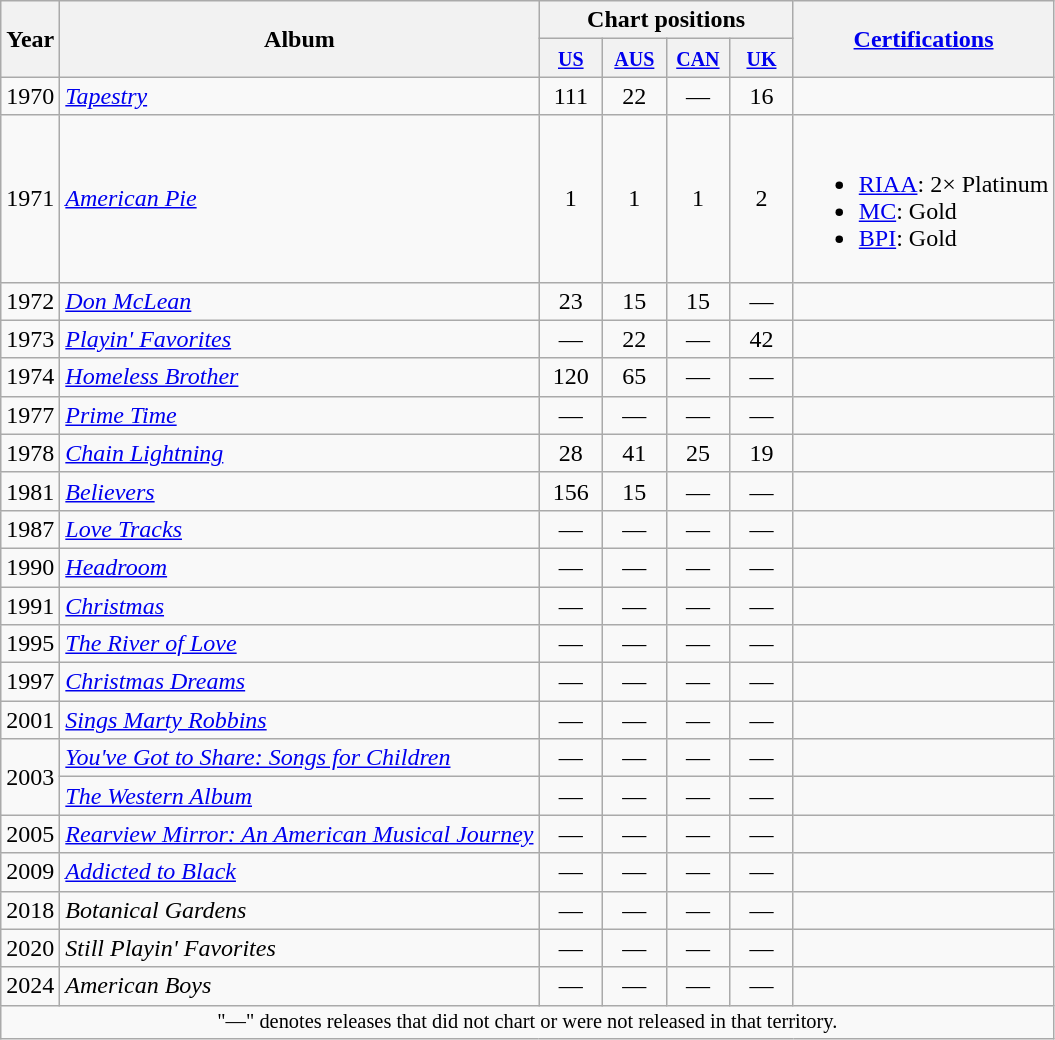<table class="wikitable">
<tr>
<th scope="col" rowspan="2">Year</th>
<th scope="col" rowspan="2">Album</th>
<th scope="col" colspan="4">Chart positions</th>
<th scope="col" rowspan="2"><a href='#'>Certifications</a></th>
</tr>
<tr>
<th scope="col" style="width:35px;"><small><a href='#'>US</a></small><br></th>
<th scope="col" style="width:35px;"><small><a href='#'>AUS</a></small><br></th>
<th scope="col" style="width:35px;"><small><a href='#'>CAN</a></small><br></th>
<th scope="col" style="width:35px;"><small><a href='#'>UK</a></small><br></th>
</tr>
<tr>
<td>1970</td>
<td><em><a href='#'>Tapestry</a></em></td>
<td style="text-align:center;">111</td>
<td style="text-align:center;">22</td>
<td style="text-align:center;">—</td>
<td style="text-align:center;">16</td>
<td></td>
</tr>
<tr>
<td>1971</td>
<td><em><a href='#'>American Pie</a></em></td>
<td style="text-align:center;">1</td>
<td style="text-align:center;">1</td>
<td style="text-align:center;">1</td>
<td style="text-align:center;">2</td>
<td><br><ul><li><a href='#'>RIAA</a>: 2× Platinum</li><li><a href='#'>MC</a>: Gold</li><li><a href='#'>BPI</a>: Gold</li></ul></td>
</tr>
<tr>
<td>1972</td>
<td><em><a href='#'>Don McLean</a></em></td>
<td style="text-align:center;">23</td>
<td style="text-align:center;">15</td>
<td style="text-align:center;">15</td>
<td style="text-align:center;">—</td>
<td></td>
</tr>
<tr>
<td>1973</td>
<td><em><a href='#'>Playin' Favorites</a></em></td>
<td style="text-align:center;">—</td>
<td style="text-align:center;">22</td>
<td style="text-align:center;">—</td>
<td style="text-align:center;">42</td>
<td></td>
</tr>
<tr>
<td>1974</td>
<td><em><a href='#'>Homeless Brother</a></em></td>
<td style="text-align:center;">120</td>
<td style="text-align:center;">65</td>
<td style="text-align:center;">—</td>
<td style="text-align:center;">—</td>
<td></td>
</tr>
<tr>
<td>1977</td>
<td><em><a href='#'>Prime Time</a></em></td>
<td style="text-align:center;">—</td>
<td style="text-align:center;">—</td>
<td style="text-align:center;">—</td>
<td style="text-align:center;">—</td>
<td></td>
</tr>
<tr>
<td>1978</td>
<td><em><a href='#'>Chain Lightning</a></em></td>
<td style="text-align:center;">28</td>
<td style="text-align:center;">41</td>
<td style="text-align:center;">25</td>
<td style="text-align:center;">19</td>
<td></td>
</tr>
<tr>
<td>1981</td>
<td><em><a href='#'>Believers</a></em></td>
<td style="text-align:center;">156</td>
<td style="text-align:center;">15</td>
<td style="text-align:center;">—</td>
<td style="text-align:center;">—</td>
<td></td>
</tr>
<tr>
<td>1987</td>
<td><em><a href='#'>Love Tracks</a></em></td>
<td style="text-align:center;">—</td>
<td style="text-align:center;">—</td>
<td style="text-align:center;">—</td>
<td style="text-align:center;">—</td>
<td></td>
</tr>
<tr>
<td>1990</td>
<td><em><a href='#'>Headroom</a></em></td>
<td style="text-align:center;">—</td>
<td style="text-align:center;">—</td>
<td style="text-align:center;">—</td>
<td style="text-align:center;">—</td>
<td></td>
</tr>
<tr>
<td>1991</td>
<td><em><a href='#'>Christmas</a></em></td>
<td style="text-align:center;">—</td>
<td style="text-align:center;">—</td>
<td style="text-align:center;">—</td>
<td style="text-align:center;">—</td>
<td></td>
</tr>
<tr>
<td>1995</td>
<td><em><a href='#'>The River of Love</a></em></td>
<td style="text-align:center;">—</td>
<td style="text-align:center;">—</td>
<td style="text-align:center;">—</td>
<td style="text-align:center;">—</td>
<td></td>
</tr>
<tr>
<td>1997</td>
<td><em><a href='#'>Christmas Dreams</a></em></td>
<td style="text-align:center;">—</td>
<td style="text-align:center;">—</td>
<td style="text-align:center;">—</td>
<td style="text-align:center;">—</td>
<td></td>
</tr>
<tr>
<td>2001</td>
<td><em><a href='#'>Sings Marty Robbins</a></em></td>
<td style="text-align:center;">—</td>
<td style="text-align:center;">—</td>
<td style="text-align:center;">—</td>
<td style="text-align:center;">—</td>
<td></td>
</tr>
<tr>
<td rowspan="2">2003</td>
<td><em><a href='#'>You've Got to Share: Songs for Children</a></em></td>
<td style="text-align:center;">—</td>
<td style="text-align:center;">—</td>
<td style="text-align:center;">—</td>
<td style="text-align:center;">—</td>
<td></td>
</tr>
<tr>
<td><em><a href='#'>The Western Album</a></em></td>
<td style="text-align:center;">—</td>
<td style="text-align:center;">—</td>
<td style="text-align:center;">—</td>
<td style="text-align:center;">—</td>
<td></td>
</tr>
<tr>
<td>2005</td>
<td><em><a href='#'>Rearview Mirror: An American Musical Journey</a></em></td>
<td style="text-align:center;">—</td>
<td style="text-align:center;">—</td>
<td style="text-align:center;">—</td>
<td style="text-align:center;">—</td>
<td></td>
</tr>
<tr>
<td>2009</td>
<td><em><a href='#'>Addicted to Black</a></em></td>
<td style="text-align:center;">—</td>
<td style="text-align:center;">—</td>
<td style="text-align:center;">—</td>
<td style="text-align:center;">—</td>
<td></td>
</tr>
<tr>
<td>2018</td>
<td><em>Botanical Gardens</em></td>
<td style="text-align:center;">—</td>
<td style="text-align:center;">—</td>
<td style="text-align:center;">—</td>
<td style="text-align:center;">—</td>
<td></td>
</tr>
<tr>
<td>2020</td>
<td><em>Still Playin' Favorites</em></td>
<td style="text-align:center;">—</td>
<td style="text-align:center;">—</td>
<td style="text-align:center;">—</td>
<td style="text-align:center;">—</td>
</tr>
<tr>
<td>2024</td>
<td><em>American Boys</em></td>
<td style="text-align:center;">—</td>
<td style="text-align:center;">—</td>
<td style="text-align:center;">—</td>
<td style="text-align:center;">—</td>
<td></td>
</tr>
<tr>
<td colspan="7" style="text-align:center; font-size:85%">"—" denotes releases that did not chart or were not released in that territory.</td>
</tr>
</table>
